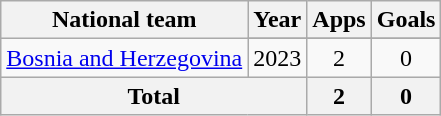<table class="wikitable" style="text-align:center">
<tr>
<th>National team</th>
<th>Year</th>
<th>Apps</th>
<th>Goals</th>
</tr>
<tr>
<td rowspan=2><a href='#'>Bosnia and Herzegovina</a></td>
</tr>
<tr>
<td>2023</td>
<td>2</td>
<td>0</td>
</tr>
<tr>
<th colspan=2>Total</th>
<th>2</th>
<th>0</th>
</tr>
</table>
